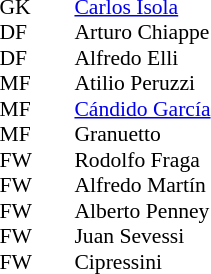<table style="font-size:90%; margin:0.2em auto;" cellspacing="0" cellpadding="0">
<tr>
<th width="25"></th>
<th width="25"></th>
</tr>
<tr>
<td>GK</td>
<td></td>
<td> <a href='#'>Carlos Isola</a></td>
</tr>
<tr>
<td>DF</td>
<td></td>
<td> Arturo Chiappe</td>
</tr>
<tr>
<td>DF</td>
<td></td>
<td> Alfredo Elli</td>
</tr>
<tr>
<td>MF</td>
<td></td>
<td> Atilio Peruzzi</td>
</tr>
<tr>
<td>MF</td>
<td></td>
<td> <a href='#'>Cándido García</a></td>
</tr>
<tr>
<td>MF</td>
<td></td>
<td> Granuetto</td>
</tr>
<tr>
<td>FW</td>
<td></td>
<td> Rodolfo Fraga</td>
</tr>
<tr>
<td>FW</td>
<td></td>
<td> Alfredo Martín</td>
</tr>
<tr>
<td>FW</td>
<td></td>
<td> Alberto Penney</td>
</tr>
<tr>
<td>FW</td>
<td></td>
<td> Juan Sevessi</td>
</tr>
<tr>
<td>FW</td>
<td></td>
<td> Cipressini</td>
</tr>
</table>
